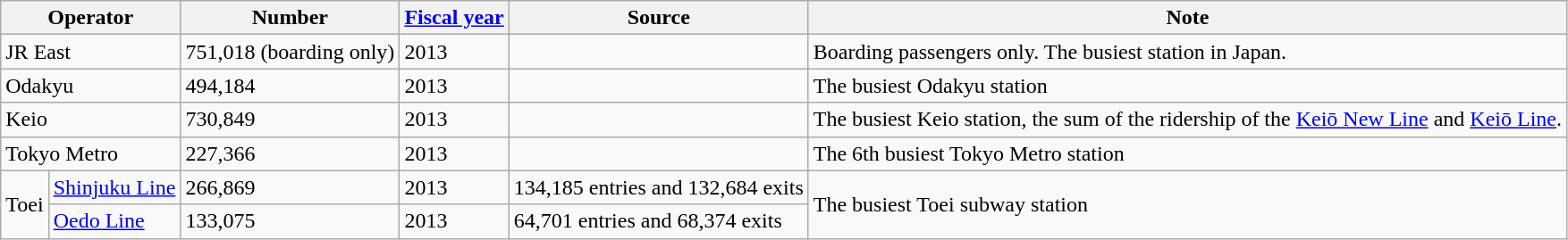<table class="wikitable">
<tr>
<th colspan=2>Operator</th>
<th>Number</th>
<th><a href='#'>Fiscal year</a></th>
<th>Source</th>
<th>Note</th>
</tr>
<tr>
<td colspan=2>JR East</td>
<td>751,018 (boarding only)</td>
<td>2013</td>
<td></td>
<td>Boarding passengers only. The busiest station in Japan.</td>
</tr>
<tr>
<td colspan=2>Odakyu</td>
<td>494,184</td>
<td>2013</td>
<td></td>
<td>The busiest Odakyu station</td>
</tr>
<tr>
<td colspan=2>Keio</td>
<td>730,849</td>
<td>2013</td>
<td></td>
<td>The busiest Keio station, the sum of the ridership of the <a href='#'>Keiō New Line</a> and <a href='#'>Keiō Line</a>.</td>
</tr>
<tr>
<td colspan=2>Tokyo Metro</td>
<td>227,366</td>
<td>2013</td>
<td></td>
<td>The 6th busiest Tokyo Metro station</td>
</tr>
<tr 　>
<td rowspan=2>Toei</td>
<td><a href='#'>Shinjuku Line</a></td>
<td>266,869</td>
<td>2013</td>
<td>134,185 entries and 132,684 exits</td>
<td rowspan=2>The busiest Toei subway station</td>
</tr>
<tr>
<td><a href='#'>Oedo Line</a></td>
<td>133,075</td>
<td>2013</td>
<td>64,701 entries and 68,374 exits</td>
</tr>
</table>
